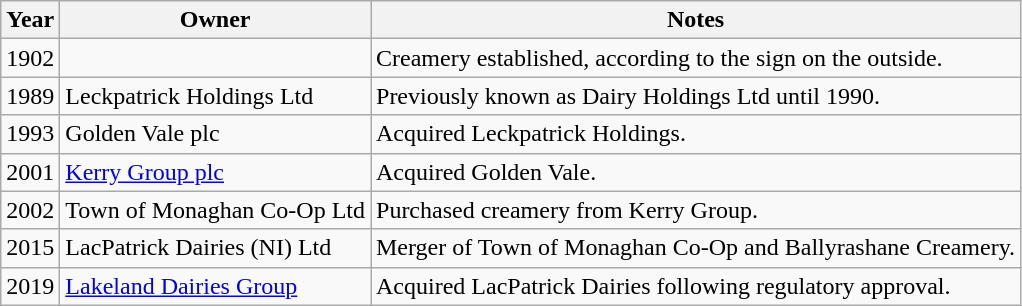<table class="wikitable">
<tr>
<th>Year</th>
<th>Owner</th>
<th>Notes</th>
</tr>
<tr>
<td>1902</td>
<td></td>
<td>Creamery established, according to the sign on the outside.</td>
</tr>
<tr>
<td>1989</td>
<td>Leckpatrick Holdings Ltd</td>
<td>Previously known as Dairy Holdings Ltd until 1990.</td>
</tr>
<tr>
<td>1993</td>
<td>Golden Vale plc</td>
<td>Acquired Leckpatrick Holdings.</td>
</tr>
<tr>
<td>2001</td>
<td><a href='#'>Kerry Group plc</a></td>
<td>Acquired Golden Vale.</td>
</tr>
<tr>
<td>2002</td>
<td>Town of Monaghan Co-Op Ltd</td>
<td>Purchased creamery from Kerry Group.</td>
</tr>
<tr>
<td>2015</td>
<td>LacPatrick Dairies (NI) Ltd</td>
<td>Merger of Town of Monaghan Co-Op and Ballyrashane Creamery.</td>
</tr>
<tr>
<td>2019</td>
<td><a href='#'>Lakeland Dairies Group</a></td>
<td>Acquired LacPatrick Dairies following regulatory approval.</td>
</tr>
</table>
